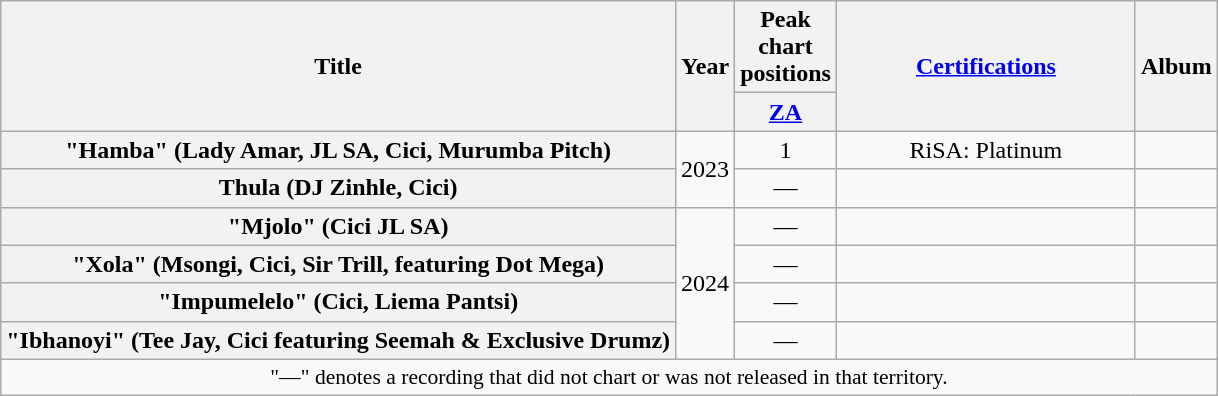<table class="wikitable plainrowheaders" style="text-align:center;">
<tr>
<th scope="col" rowspan="2">Title</th>
<th scope="col" rowspan="2">Year</th>
<th scope="col" colspan="1">Peak chart positions</th>
<th scope="col" rowspan="2" style="width:12em;"><a href='#'>Certifications</a></th>
<th scope="col" rowspan="2">Album</th>
</tr>
<tr>
<th scope="col" style="width:3em;font-size:100%;"><a href='#'>ZA</a><br></th>
</tr>
<tr>
<th scope="row">"Hamba" (Lady Amar, JL SA, Cici, Murumba Pitch)</th>
<td rowspan=2>2023</td>
<td>1 </td>
<td>RiSA: Platinum </td>
<td></td>
</tr>
<tr>
<th scope="row">Thula (DJ Zinhle, Cici)</th>
<td>—</td>
<td></td>
<td></td>
</tr>
<tr>
<th scope="row">"Mjolo" (Cici JL SA)</th>
<td rowspan=4>2024</td>
<td>—</td>
<td></td>
<td></td>
</tr>
<tr>
<th scope="row">"Xola" (Msongi, Cici, Sir Trill, featuring Dot Mega)</th>
<td>—</td>
<td></td>
<td></td>
</tr>
<tr>
<th scope="row">"Impumelelo" (Cici, Liema Pantsi)</th>
<td>—</td>
<td></td>
<td></td>
</tr>
<tr>
<th scope="row">"Ibhanoyi" (Tee Jay, Cici featuring Seemah & Exclusive Drumz)</th>
<td>—</td>
<td></td>
<td></td>
</tr>
<tr>
<td colspan="8" style="font-size:90%">"—" denotes a recording that did not chart or was not released in that territory.</td>
</tr>
</table>
